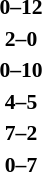<table style="font-size:90%; margin: 0 auto;">
<tr>
<td align="right"><strong></strong></td>
<td align="center"><strong>0–12</strong></td>
<td><strong></strong></td>
</tr>
<tr>
<td align="right"><strong></strong></td>
<td align="center"><strong>2–0</strong></td>
<td><strong></strong></td>
</tr>
<tr>
<td align="right"><strong></strong></td>
<td align="center"><strong>0–10</strong></td>
<td><strong></strong></td>
</tr>
<tr>
<td align="right"><strong></strong></td>
<td align="center"><strong>4–5</strong></td>
<td><strong></strong></td>
</tr>
<tr>
<td align="right"><strong></strong></td>
<td align="center"><strong>7–2</strong></td>
<td><strong></strong></td>
</tr>
<tr>
<td align="right"><strong></strong></td>
<td align="center"><strong>0–7</strong></td>
<td><strong></strong></td>
</tr>
</table>
